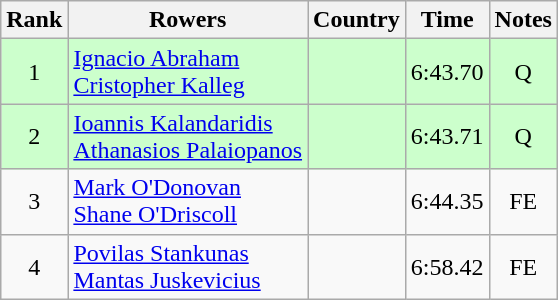<table class="wikitable" style="text-align:center">
<tr>
<th>Rank</th>
<th>Rowers</th>
<th>Country</th>
<th>Time</th>
<th>Notes</th>
</tr>
<tr bgcolor=ccffcc>
<td>1</td>
<td align="left"><a href='#'>Ignacio Abraham</a><br><a href='#'>Cristopher Kalleg</a></td>
<td align="left"></td>
<td>6:43.70</td>
<td>Q</td>
</tr>
<tr bgcolor=ccffcc>
<td>2</td>
<td align="left"><a href='#'>Ioannis Kalandaridis</a><br><a href='#'>Athanasios Palaiopanos</a></td>
<td align="left"></td>
<td>6:43.71</td>
<td>Q</td>
</tr>
<tr>
<td>3</td>
<td align="left"><a href='#'>Mark O'Donovan</a><br><a href='#'>Shane O'Driscoll</a></td>
<td align="left"></td>
<td>6:44.35</td>
<td>FE</td>
</tr>
<tr>
<td>4</td>
<td align="left"><a href='#'>Povilas Stankunas</a><br><a href='#'>Mantas Juskevicius</a></td>
<td align="left"></td>
<td>6:58.42</td>
<td>FE</td>
</tr>
</table>
